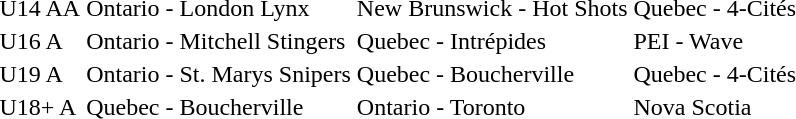<table>
<tr>
<td>U14 AA</td>
<td>    Ontario - London Lynx</td>
<td> New Brunswick - Hot Shots</td>
<td>    Quebec - 4-Cités</td>
</tr>
<tr>
<td>U16 A</td>
<td>    Ontario - Mitchell Stingers</td>
<td>    Quebec - Intrépides</td>
<td>   PEI - Wave</td>
</tr>
<tr>
<td>U19 A</td>
<td>    Ontario - St. Marys Snipers</td>
<td>    Quebec - Boucherville</td>
<td>    Quebec - 4-Cités</td>
</tr>
<tr>
<td>U18+ A</td>
<td>    Quebec - Boucherville</td>
<td>    Ontario - Toronto</td>
<td>    Nova Scotia</td>
</tr>
</table>
